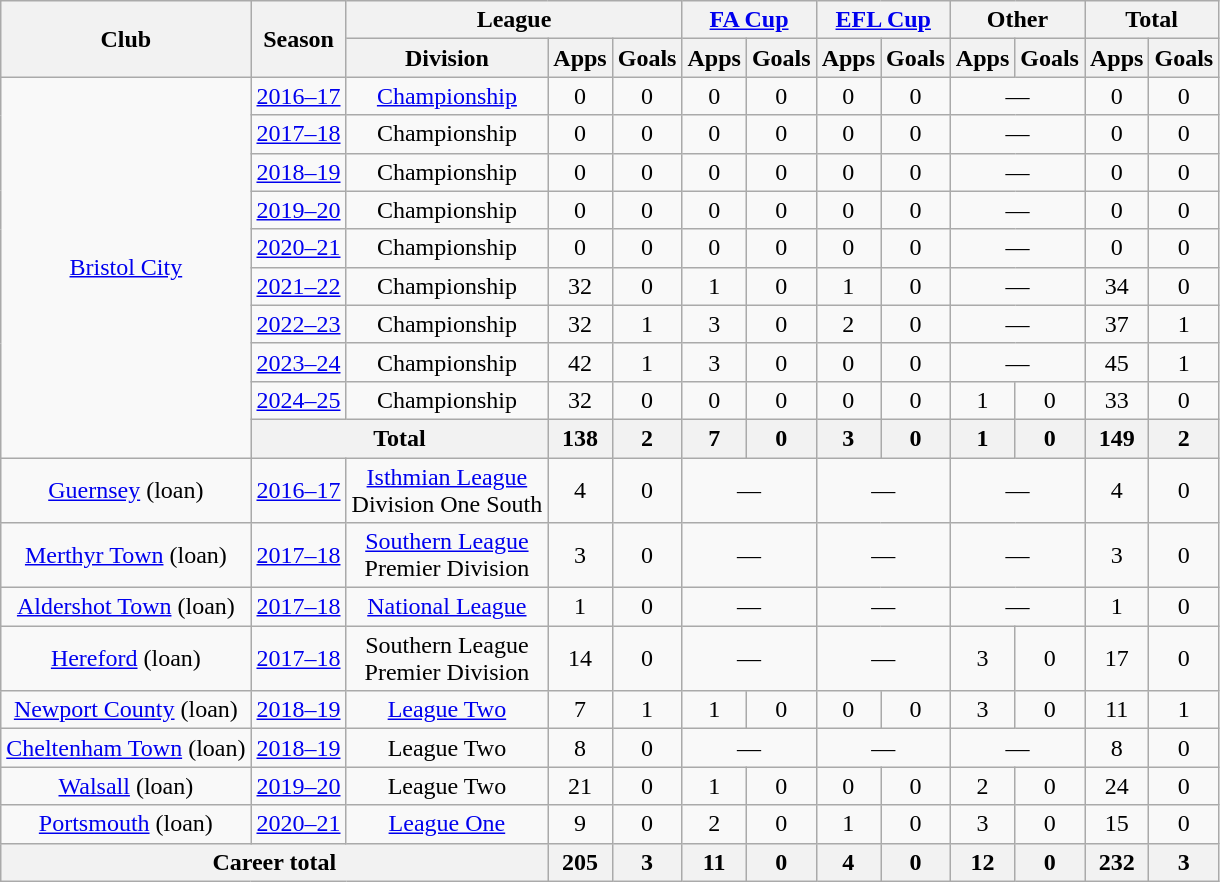<table class=wikitable style=text-align:center>
<tr>
<th rowspan=2>Club</th>
<th rowspan=2>Season</th>
<th colspan=3>League</th>
<th colspan=2><a href='#'>FA Cup</a></th>
<th colspan=2><a href='#'>EFL Cup</a></th>
<th colspan=2>Other</th>
<th colspan=2>Total</th>
</tr>
<tr>
<th>Division</th>
<th>Apps</th>
<th>Goals</th>
<th>Apps</th>
<th>Goals</th>
<th>Apps</th>
<th>Goals</th>
<th>Apps</th>
<th>Goals</th>
<th>Apps</th>
<th>Goals</th>
</tr>
<tr>
<td rowspan=10><a href='#'>Bristol City</a></td>
<td><a href='#'>2016–17</a></td>
<td><a href='#'>Championship</a></td>
<td>0</td>
<td>0</td>
<td>0</td>
<td>0</td>
<td>0</td>
<td>0</td>
<td colspan=2>—</td>
<td>0</td>
<td>0</td>
</tr>
<tr>
<td><a href='#'>2017–18</a></td>
<td>Championship</td>
<td>0</td>
<td>0</td>
<td>0</td>
<td>0</td>
<td>0</td>
<td>0</td>
<td colspan=2>—</td>
<td>0</td>
<td>0</td>
</tr>
<tr>
<td><a href='#'>2018–19</a></td>
<td>Championship</td>
<td>0</td>
<td>0</td>
<td>0</td>
<td>0</td>
<td>0</td>
<td>0</td>
<td colspan=2>—</td>
<td>0</td>
<td>0</td>
</tr>
<tr>
<td><a href='#'>2019–20</a></td>
<td>Championship</td>
<td>0</td>
<td>0</td>
<td>0</td>
<td>0</td>
<td>0</td>
<td>0</td>
<td colspan=2>—</td>
<td>0</td>
<td>0</td>
</tr>
<tr>
<td><a href='#'>2020–21</a></td>
<td>Championship</td>
<td>0</td>
<td>0</td>
<td>0</td>
<td>0</td>
<td>0</td>
<td>0</td>
<td colspan=2>—</td>
<td>0</td>
<td>0</td>
</tr>
<tr>
<td><a href='#'>2021–22</a></td>
<td>Championship</td>
<td>32</td>
<td>0</td>
<td>1</td>
<td>0</td>
<td>1</td>
<td>0</td>
<td colspan=2>—</td>
<td>34</td>
<td>0</td>
</tr>
<tr>
<td><a href='#'>2022–23</a></td>
<td>Championship</td>
<td>32</td>
<td>1</td>
<td>3</td>
<td>0</td>
<td>2</td>
<td>0</td>
<td colspan=2>—</td>
<td>37</td>
<td>1</td>
</tr>
<tr>
<td><a href='#'>2023–24</a></td>
<td>Championship</td>
<td>42</td>
<td>1</td>
<td>3</td>
<td>0</td>
<td>0</td>
<td>0</td>
<td colspan=2>—</td>
<td>45</td>
<td>1</td>
</tr>
<tr>
<td><a href='#'>2024–25</a></td>
<td>Championship</td>
<td>32</td>
<td>0</td>
<td>0</td>
<td>0</td>
<td>0</td>
<td>0</td>
<td>1</td>
<td>0</td>
<td>33</td>
<td>0</td>
</tr>
<tr>
<th colspan=2>Total</th>
<th>138</th>
<th>2</th>
<th>7</th>
<th>0</th>
<th>3</th>
<th>0</th>
<th>1</th>
<th>0</th>
<th>149</th>
<th>2</th>
</tr>
<tr>
<td><a href='#'>Guernsey</a> (loan)</td>
<td><a href='#'>2016–17</a></td>
<td><a href='#'>Isthmian League</a><br>Division One South</td>
<td>4</td>
<td>0</td>
<td colspan=2>—</td>
<td colspan=2>—</td>
<td colspan=2>—</td>
<td>4</td>
<td>0</td>
</tr>
<tr>
<td><a href='#'>Merthyr Town</a> (loan)</td>
<td><a href='#'>2017–18</a></td>
<td><a href='#'>Southern League</a><br>Premier Division</td>
<td>3</td>
<td>0</td>
<td colspan=2>—</td>
<td colspan=2>—</td>
<td colspan=2>—</td>
<td>3</td>
<td>0</td>
</tr>
<tr>
<td><a href='#'>Aldershot Town</a> (loan)</td>
<td><a href='#'>2017–18</a></td>
<td><a href='#'>National League</a></td>
<td>1</td>
<td>0</td>
<td colspan=2>—</td>
<td colspan=2>—</td>
<td colspan=2>—</td>
<td>1</td>
<td>0</td>
</tr>
<tr>
<td><a href='#'>Hereford</a> (loan)</td>
<td><a href='#'>2017–18</a></td>
<td>Southern League<br>Premier Division</td>
<td>14</td>
<td>0</td>
<td colspan=2>—</td>
<td colspan=2>—</td>
<td>3</td>
<td>0</td>
<td>17</td>
<td>0</td>
</tr>
<tr>
<td><a href='#'>Newport County</a> (loan)</td>
<td><a href='#'>2018–19</a></td>
<td><a href='#'>League Two</a></td>
<td>7</td>
<td>1</td>
<td>1</td>
<td>0</td>
<td>0</td>
<td>0</td>
<td>3</td>
<td>0</td>
<td>11</td>
<td>1</td>
</tr>
<tr>
<td><a href='#'>Cheltenham Town</a> (loan)</td>
<td><a href='#'>2018–19</a></td>
<td>League Two</td>
<td>8</td>
<td>0</td>
<td colspan=2>—</td>
<td colspan=2>—</td>
<td colspan=2>—</td>
<td>8</td>
<td>0</td>
</tr>
<tr>
<td><a href='#'>Walsall</a> (loan)</td>
<td><a href='#'>2019–20</a></td>
<td>League Two</td>
<td>21</td>
<td>0</td>
<td>1</td>
<td>0</td>
<td>0</td>
<td>0</td>
<td>2</td>
<td>0</td>
<td>24</td>
<td>0</td>
</tr>
<tr>
<td><a href='#'>Portsmouth</a> (loan)</td>
<td><a href='#'>2020–21</a></td>
<td><a href='#'>League One</a></td>
<td>9</td>
<td>0</td>
<td>2</td>
<td>0</td>
<td>1</td>
<td>0</td>
<td>3</td>
<td>0</td>
<td>15</td>
<td>0</td>
</tr>
<tr>
<th colspan=3>Career total</th>
<th>205</th>
<th>3</th>
<th>11</th>
<th>0</th>
<th>4</th>
<th>0</th>
<th>12</th>
<th>0</th>
<th>232</th>
<th>3</th>
</tr>
</table>
